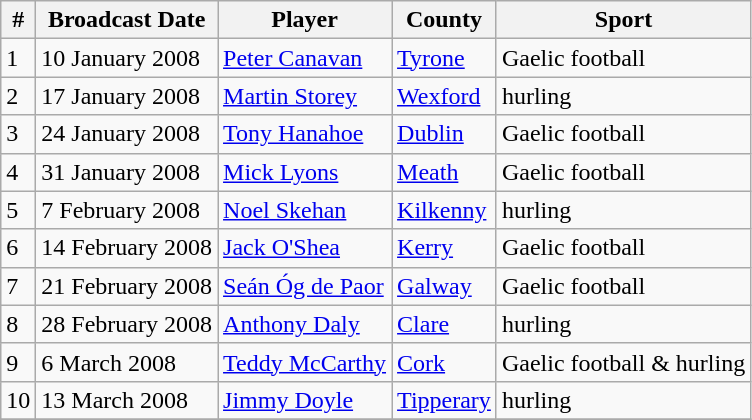<table class="wikitable">
<tr>
<th>#</th>
<th>Broadcast Date</th>
<th>Player</th>
<th>County</th>
<th>Sport</th>
</tr>
<tr>
<td>1</td>
<td>10 January 2008</td>
<td><a href='#'>Peter Canavan</a></td>
<td><a href='#'>Tyrone</a></td>
<td>Gaelic football</td>
</tr>
<tr>
<td>2</td>
<td>17 January 2008</td>
<td><a href='#'>Martin Storey</a></td>
<td><a href='#'>Wexford</a></td>
<td>hurling</td>
</tr>
<tr>
<td>3</td>
<td>24 January 2008</td>
<td><a href='#'>Tony Hanahoe</a></td>
<td><a href='#'>Dublin</a></td>
<td>Gaelic football</td>
</tr>
<tr>
<td>4</td>
<td>31 January 2008</td>
<td><a href='#'>Mick Lyons</a></td>
<td><a href='#'>Meath</a></td>
<td>Gaelic football</td>
</tr>
<tr>
<td>5</td>
<td>7 February 2008</td>
<td><a href='#'>Noel Skehan</a></td>
<td><a href='#'>Kilkenny</a></td>
<td>hurling</td>
</tr>
<tr>
<td>6</td>
<td>14 February 2008</td>
<td><a href='#'>Jack O'Shea</a></td>
<td><a href='#'>Kerry</a></td>
<td>Gaelic football</td>
</tr>
<tr>
<td>7</td>
<td>21 February 2008</td>
<td><a href='#'>Seán Óg de Paor</a></td>
<td><a href='#'>Galway</a></td>
<td>Gaelic football</td>
</tr>
<tr>
<td>8</td>
<td>28 February 2008</td>
<td><a href='#'>Anthony Daly</a></td>
<td><a href='#'>Clare</a></td>
<td>hurling</td>
</tr>
<tr>
<td>9</td>
<td>6 March 2008</td>
<td><a href='#'>Teddy McCarthy</a></td>
<td><a href='#'>Cork</a></td>
<td>Gaelic football & hurling</td>
</tr>
<tr>
<td>10</td>
<td>13 March 2008</td>
<td><a href='#'>Jimmy Doyle</a></td>
<td><a href='#'>Tipperary</a></td>
<td>hurling</td>
</tr>
<tr>
</tr>
</table>
